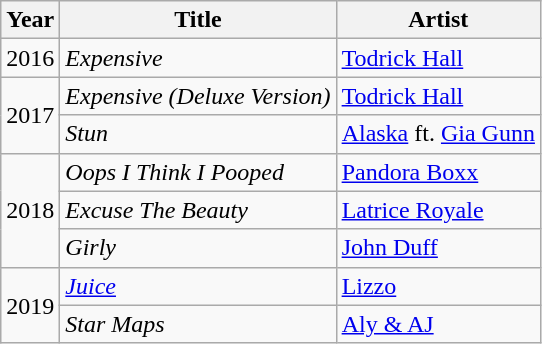<table class="wikitable">
<tr>
<th>Year</th>
<th>Title</th>
<th>Artist</th>
</tr>
<tr>
<td>2016</td>
<td><em>Expensive</em></td>
<td><a href='#'>Todrick Hall</a></td>
</tr>
<tr>
<td rowspan="2">2017</td>
<td><em>Expensive (Deluxe Version)</em></td>
<td><a href='#'>Todrick Hall</a></td>
</tr>
<tr>
<td><em>Stun</em></td>
<td><a href='#'>Alaska</a> ft. <a href='#'>Gia Gunn</a></td>
</tr>
<tr>
<td rowspan="3">2018</td>
<td><em>Oops I Think I Pooped</em></td>
<td><a href='#'>Pandora Boxx</a></td>
</tr>
<tr>
<td><em>Excuse The Beauty</em></td>
<td><a href='#'>Latrice Royale</a></td>
</tr>
<tr>
<td><em>Girly</em></td>
<td><a href='#'>John Duff</a></td>
</tr>
<tr>
<td rowspan="2">2019</td>
<td><em><a href='#'>Juice</a></em></td>
<td><a href='#'>Lizzo</a></td>
</tr>
<tr>
<td><em>Star Maps</em></td>
<td><a href='#'>Aly & AJ</a></td>
</tr>
</table>
